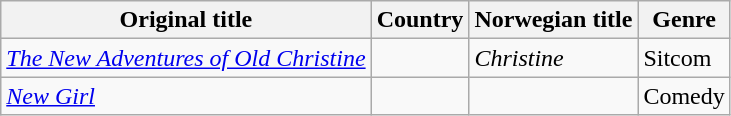<table class="wikitable">
<tr>
<th>Original title</th>
<th>Country</th>
<th>Norwegian title</th>
<th>Genre</th>
</tr>
<tr>
<td><em><a href='#'>The New Adventures of Old Christine</a></em></td>
<td></td>
<td><em>Christine</em></td>
<td>Sitcom</td>
</tr>
<tr>
<td><em><a href='#'>New Girl</a></em></td>
<td></td>
<td></td>
<td>Comedy</td>
</tr>
</table>
